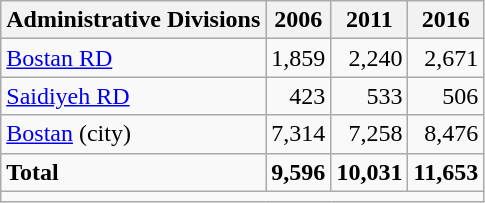<table class="wikitable">
<tr>
<th>Administrative Divisions</th>
<th>2006</th>
<th>2011</th>
<th>2016</th>
</tr>
<tr>
<td><a href='#'>Bostan RD</a></td>
<td style="text-align: right;">1,859</td>
<td style="text-align: right;">2,240</td>
<td style="text-align: right;">2,671</td>
</tr>
<tr>
<td><a href='#'>Saidiyeh RD</a></td>
<td style="text-align: right;">423</td>
<td style="text-align: right;">533</td>
<td style="text-align: right;">506</td>
</tr>
<tr>
<td><a href='#'>Bostan</a> (city)</td>
<td style="text-align: right;">7,314</td>
<td style="text-align: right;">7,258</td>
<td style="text-align: right;">8,476</td>
</tr>
<tr>
<td><strong>Total</strong></td>
<td style="text-align: right;"><strong>9,596</strong></td>
<td style="text-align: right;"><strong>10,031</strong></td>
<td style="text-align: right;"><strong>11,653</strong></td>
</tr>
<tr>
<td colspan=4></td>
</tr>
</table>
